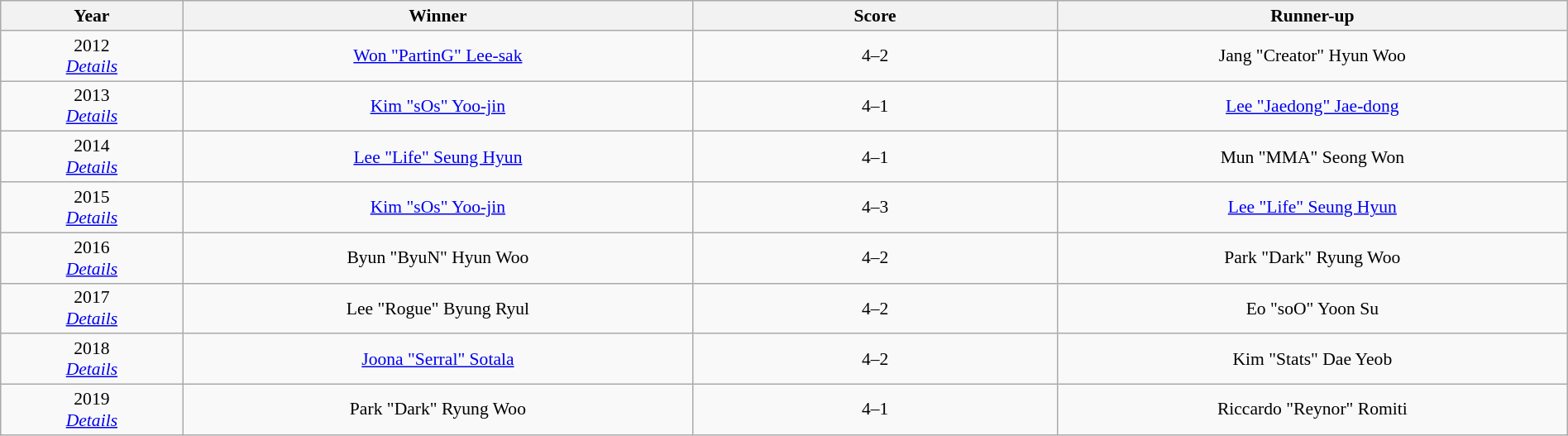<table class="wikitable" style="text-align:center;width:100%; font-size:90%;">
<tr>
<th width=5%>Year</th>
<th width=14%>Winner</th>
<th width=10%>Score</th>
<th width=14%>Runner-up</th>
</tr>
<tr>
<td>2012 <br> <em><a href='#'>Details</a></em></td>
<td><a href='#'>Won "PartinG" Lee-sak</a><br><small></small></td>
<td>4–2</td>
<td>Jang "Creator" Hyun Woo<br><small></small></td>
</tr>
<tr>
<td>2013 <br> <em><a href='#'>Details</a></em></td>
<td><a href='#'>Kim "sOs" Yoo-jin</a><br><small></small></td>
<td>4–1</td>
<td><a href='#'>Lee "Jaedong" Jae-dong</a><br><small></small></td>
</tr>
<tr>
<td>2014 <br> <em><a href='#'>Details</a></em></td>
<td><a href='#'>Lee "Life" Seung Hyun</a><br><small></small></td>
<td>4–1</td>
<td>Mun "MMA" Seong Won<br><small></small></td>
</tr>
<tr>
<td>2015 <br> <em><a href='#'>Details</a></em></td>
<td><a href='#'>Kim "sOs" Yoo-jin</a><br><small></small></td>
<td>4–3</td>
<td><a href='#'>Lee "Life" Seung Hyun</a><br><small></small></td>
</tr>
<tr>
<td>2016 <br> <em><a href='#'>Details</a></em></td>
<td>Byun "ByuN" Hyun Woo<br><small></small></td>
<td>4–2</td>
<td>Park "Dark" Ryung Woo<br><small></small></td>
</tr>
<tr>
<td>2017 <br> <em><a href='#'>Details</a></em></td>
<td>Lee "Rogue" Byung Ryul<br><small></small></td>
<td>4–2</td>
<td>Eo "soO" Yoon Su<br><small></small></td>
</tr>
<tr>
<td>2018 <br> <em><a href='#'>Details</a></em></td>
<td><a href='#'>Joona "Serral" Sotala</a><br><small></small></td>
<td>4–2</td>
<td>Kim "Stats" Dae Yeob<br><small></small></td>
</tr>
<tr>
<td>2019 <br> <em><a href='#'>Details</a></em></td>
<td>Park "Dark" Ryung Woo<br><small></small></td>
<td>4–1</td>
<td>Riccardo "Reynor" Romiti<br><small></small></td>
</tr>
</table>
